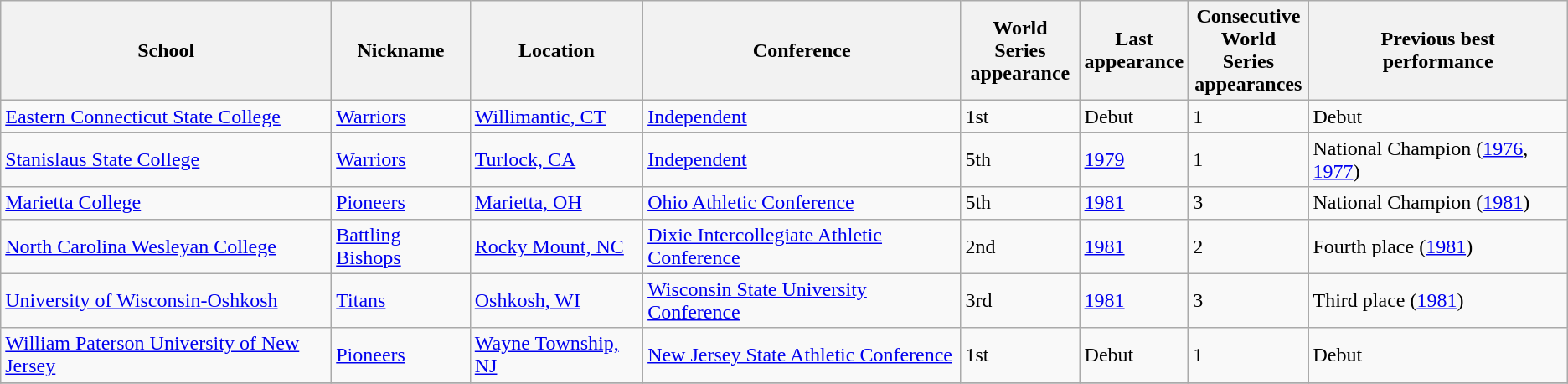<table class="wikitable sortable">
<tr>
<th>School</th>
<th>Nickname</th>
<th>Location</th>
<th>Conference</th>
<th data-sort-type="number">World Series<br>appearance</th>
<th data-sort-type="number">Last<br>appearance</th>
<th>Consecutive<br>World Series<br>appearances</th>
<th>Previous best<br>performance</th>
</tr>
<tr>
<td><a href='#'>Eastern Connecticut State College</a></td>
<td><a href='#'>Warriors</a></td>
<td><a href='#'>Willimantic, CT</a></td>
<td><a href='#'>Independent</a></td>
<td>1st</td>
<td>Debut</td>
<td>1</td>
<td>Debut</td>
</tr>
<tr>
<td><a href='#'>Stanislaus State College</a></td>
<td><a href='#'>Warriors</a></td>
<td><a href='#'>Turlock, CA</a></td>
<td><a href='#'>Independent</a></td>
<td>5th</td>
<td><a href='#'>1979</a></td>
<td>1</td>
<td>National Champion (<a href='#'>1976</a>, <a href='#'>1977</a>)</td>
</tr>
<tr>
<td><a href='#'>Marietta College</a></td>
<td><a href='#'>Pioneers</a></td>
<td><a href='#'>Marietta, OH</a></td>
<td><a href='#'>Ohio Athletic Conference</a></td>
<td>5th</td>
<td><a href='#'>1981</a></td>
<td>3</td>
<td>National Champion (<a href='#'>1981</a>)</td>
</tr>
<tr>
<td><a href='#'>North Carolina Wesleyan College</a></td>
<td><a href='#'>Battling Bishops</a></td>
<td><a href='#'>Rocky Mount, NC</a></td>
<td><a href='#'>Dixie Intercollegiate Athletic Conference</a></td>
<td>2nd</td>
<td><a href='#'>1981</a></td>
<td>2</td>
<td>Fourth place (<a href='#'>1981</a>)</td>
</tr>
<tr>
<td><a href='#'>University of Wisconsin-Oshkosh</a></td>
<td><a href='#'>Titans</a></td>
<td><a href='#'>Oshkosh, WI</a></td>
<td><a href='#'>Wisconsin State University Conference</a></td>
<td>3rd</td>
<td><a href='#'>1981</a></td>
<td>3</td>
<td>Third place (<a href='#'>1981</a>)</td>
</tr>
<tr>
<td><a href='#'>William Paterson University of New Jersey</a></td>
<td><a href='#'>Pioneers</a></td>
<td><a href='#'>Wayne Township, NJ</a></td>
<td><a href='#'>New Jersey State Athletic Conference</a></td>
<td>1st</td>
<td>Debut</td>
<td>1</td>
<td>Debut</td>
</tr>
<tr>
</tr>
</table>
